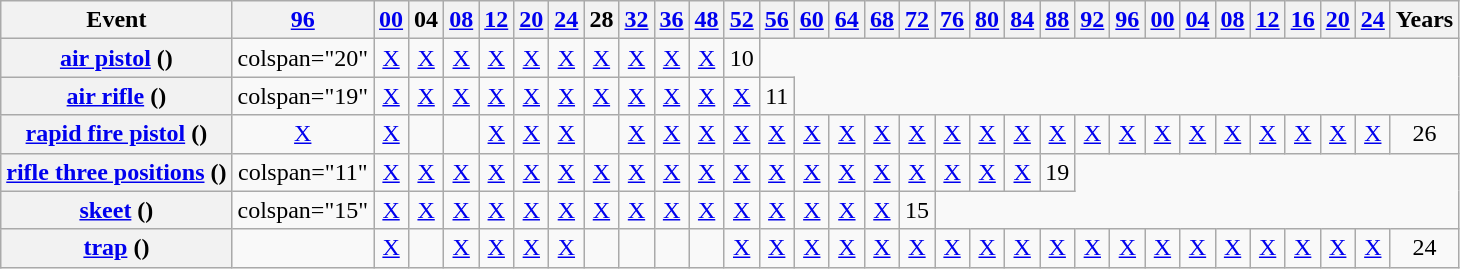<table class="wikitable plainrowheaders sticky-header" style="text-align:center;">
<tr>
<th scope="col">Event</th>
<th scope="col"><a href='#'>96</a></th>
<th scope="col"><a href='#'>00</a></th>
<th scope="col">04</th>
<th scope="col"><a href='#'>08</a></th>
<th scope="col"><a href='#'>12</a></th>
<th scope="col"><a href='#'>20</a></th>
<th scope="col"><a href='#'>24</a></th>
<th scope="col">28</th>
<th scope="col"><a href='#'>32</a></th>
<th scope="col"><a href='#'>36</a></th>
<th scope="col"><a href='#'>48</a></th>
<th scope="col"><a href='#'>52</a></th>
<th scope="col"><a href='#'>56</a></th>
<th scope="col"><a href='#'>60</a></th>
<th scope="col"><a href='#'>64</a></th>
<th scope="col"><a href='#'>68</a></th>
<th scope="col"><a href='#'>72</a></th>
<th scope="col"><a href='#'>76</a></th>
<th scope="col"><a href='#'>80</a></th>
<th scope="col"><a href='#'>84</a></th>
<th scope="col"><a href='#'>88</a></th>
<th scope="col"><a href='#'>92</a></th>
<th scope="col"><a href='#'>96</a></th>
<th scope="col"><a href='#'>00</a></th>
<th scope="col"><a href='#'>04</a></th>
<th scope="col"><a href='#'>08</a></th>
<th scope="col"><a href='#'>12</a></th>
<th scope="col"><a href='#'>16</a></th>
<th scope="col"><a href='#'>20</a></th>
<th scope="col"><a href='#'>24</a></th>
<th scope="col">Years</th>
</tr>
<tr>
<th scope="row"><a href='#'>air pistol</a> ()</th>
<td>colspan="20"</td>
<td><a href='#'>X</a></td>
<td><a href='#'>X</a></td>
<td><a href='#'>X</a></td>
<td><a href='#'>X</a></td>
<td><a href='#'>X</a></td>
<td><a href='#'>X</a></td>
<td><a href='#'>X</a></td>
<td><a href='#'>X</a></td>
<td><a href='#'>X</a></td>
<td><a href='#'>X</a></td>
<td>10</td>
</tr>
<tr>
<th scope="row"><a href='#'>air rifle</a> ()</th>
<td>colspan="19"</td>
<td><a href='#'>X</a></td>
<td><a href='#'>X</a></td>
<td><a href='#'>X</a></td>
<td><a href='#'>X</a></td>
<td><a href='#'>X</a></td>
<td><a href='#'>X</a></td>
<td><a href='#'>X</a></td>
<td><a href='#'>X</a></td>
<td><a href='#'>X</a></td>
<td><a href='#'>X</a></td>
<td><a href='#'>X</a></td>
<td>11</td>
</tr>
<tr>
<th scope="row"><a href='#'>rapid fire pistol</a> ()</th>
<td><a href='#'>X</a></td>
<td><a href='#'>X</a></td>
<td></td>
<td></td>
<td><a href='#'>X</a></td>
<td><a href='#'>X</a></td>
<td><a href='#'>X</a></td>
<td></td>
<td><a href='#'>X</a></td>
<td><a href='#'>X</a></td>
<td><a href='#'>X</a></td>
<td><a href='#'>X</a></td>
<td><a href='#'>X</a></td>
<td><a href='#'>X</a></td>
<td><a href='#'>X</a></td>
<td><a href='#'>X</a></td>
<td><a href='#'>X</a></td>
<td><a href='#'>X</a></td>
<td><a href='#'>X</a></td>
<td><a href='#'>X</a></td>
<td><a href='#'>X</a></td>
<td><a href='#'>X</a></td>
<td><a href='#'>X</a></td>
<td><a href='#'>X</a></td>
<td><a href='#'>X</a></td>
<td><a href='#'>X</a></td>
<td><a href='#'>X</a></td>
<td><a href='#'>X</a></td>
<td><a href='#'>X</a></td>
<td><a href='#'>X</a></td>
<td>26</td>
</tr>
<tr>
<th scope="row"><a href='#'>rifle three positions</a> ()</th>
<td>colspan="11"</td>
<td><a href='#'>X</a></td>
<td><a href='#'>X</a></td>
<td><a href='#'>X</a></td>
<td><a href='#'>X</a></td>
<td><a href='#'>X</a></td>
<td><a href='#'>X</a></td>
<td><a href='#'>X</a></td>
<td><a href='#'>X</a></td>
<td><a href='#'>X</a></td>
<td><a href='#'>X</a></td>
<td><a href='#'>X</a></td>
<td><a href='#'>X</a></td>
<td><a href='#'>X</a></td>
<td><a href='#'>X</a></td>
<td><a href='#'>X</a></td>
<td><a href='#'>X</a></td>
<td><a href='#'>X</a></td>
<td><a href='#'>X</a></td>
<td><a href='#'>X</a></td>
<td>19</td>
</tr>
<tr>
<th scope="row"><a href='#'>skeet</a> ()</th>
<td>colspan="15"</td>
<td><a href='#'>X</a></td>
<td><a href='#'>X</a></td>
<td><a href='#'>X</a></td>
<td><a href='#'>X</a></td>
<td><a href='#'>X</a></td>
<td><a href='#'>X</a></td>
<td><a href='#'>X</a></td>
<td><a href='#'>X</a></td>
<td><a href='#'>X</a></td>
<td><a href='#'>X</a></td>
<td><a href='#'>X</a></td>
<td><a href='#'>X</a></td>
<td><a href='#'>X</a></td>
<td><a href='#'>X</a></td>
<td><a href='#'>X</a></td>
<td>15</td>
</tr>
<tr>
<th scope="row"><a href='#'>trap</a> ()</th>
<td></td>
<td><a href='#'>X</a></td>
<td></td>
<td><a href='#'>X</a></td>
<td><a href='#'>X</a></td>
<td><a href='#'>X</a></td>
<td><a href='#'>X</a></td>
<td></td>
<td></td>
<td></td>
<td></td>
<td><a href='#'>X</a></td>
<td><a href='#'>X</a></td>
<td><a href='#'>X</a></td>
<td><a href='#'>X</a></td>
<td><a href='#'>X</a></td>
<td><a href='#'>X</a></td>
<td><a href='#'>X</a></td>
<td><a href='#'>X</a></td>
<td><a href='#'>X</a></td>
<td><a href='#'>X</a></td>
<td><a href='#'>X</a></td>
<td><a href='#'>X</a></td>
<td><a href='#'>X</a></td>
<td><a href='#'>X</a></td>
<td><a href='#'>X</a></td>
<td><a href='#'>X</a></td>
<td><a href='#'>X</a></td>
<td><a href='#'>X</a></td>
<td><a href='#'>X</a></td>
<td>24</td>
</tr>
</table>
